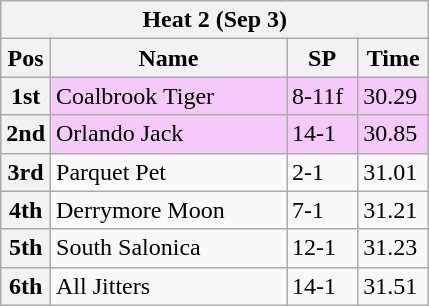<table class="wikitable">
<tr>
<th colspan="6">Heat 2 (Sep 3)</th>
</tr>
<tr>
<th width=20>Pos</th>
<th width=150>Name</th>
<th width=40>SP</th>
<th width=40>Time</th>
</tr>
<tr style="background: #f4caf9;">
<th>1st</th>
<td>Coalbrook Tiger</td>
<td>8-11f</td>
<td>30.29</td>
</tr>
<tr style="background: #f4caf9;">
<th>2nd</th>
<td>Orlando Jack</td>
<td>14-1</td>
<td>30.85</td>
</tr>
<tr>
<th>3rd</th>
<td>Parquet Pet</td>
<td>2-1</td>
<td>31.01</td>
</tr>
<tr>
<th>4th</th>
<td>Derrymore Moon</td>
<td>7-1</td>
<td>31.21</td>
</tr>
<tr>
<th>5th</th>
<td>South Salonica</td>
<td>12-1</td>
<td>31.23</td>
</tr>
<tr>
<th>6th</th>
<td>All Jitters</td>
<td>14-1</td>
<td>31.51</td>
</tr>
</table>
